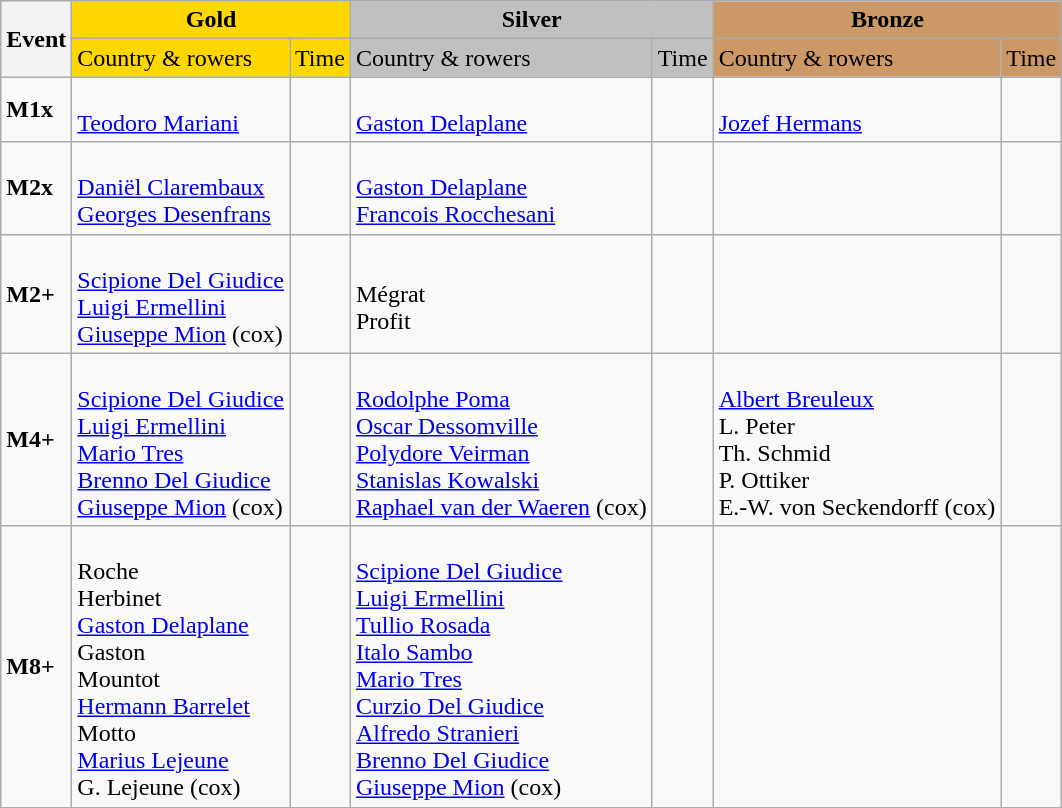<table class="wikitable">
<tr>
<th rowspan="2">Event</th>
<th colspan="2" style="background:gold;">Gold</th>
<th colspan="2" style="background:silver;">Silver</th>
<th colspan="2" style="background:#c96;">Bronze</th>
</tr>
<tr>
<td style="background:gold;">Country & rowers</td>
<td style="background:gold;">Time</td>
<td style="background:silver;">Country & rowers</td>
<td style="background:silver;">Time</td>
<td style="background:#c96;">Country & rowers</td>
<td style="background:#c96;">Time</td>
</tr>
<tr>
<td><strong>M1x</strong></td>
<td> <br> <a href='#'>Teodoro Mariani</a></td>
<td></td>
<td> <br> <a href='#'>Gaston Delaplane</a></td>
<td></td>
<td> <br> <a href='#'>Jozef Hermans</a></td>
<td></td>
</tr>
<tr>
<td><strong>M2x</strong></td>
<td> <br> <a href='#'>Daniël Clarembaux</a> <br> <a href='#'>Georges Desenfrans</a></td>
<td></td>
<td> <br> <a href='#'>Gaston Delaplane</a> <br> <a href='#'>Francois Rocchesani</a></td>
<td></td>
<td></td>
<td></td>
</tr>
<tr>
<td><strong>M2+</strong></td>
<td> <br> <a href='#'>Scipione Del Giudice</a> <br> <a href='#'>Luigi Ermellini</a> <br> <a href='#'>Giuseppe Mion</a> (cox)</td>
<td></td>
<td> <br> Mégrat <br> Profit</td>
<td></td>
<td></td>
<td></td>
</tr>
<tr>
<td><strong>M4+</strong></td>
<td> <br> <a href='#'>Scipione Del Giudice</a> <br> <a href='#'>Luigi Ermellini</a> <br> <a href='#'>Mario Tres</a> <br> <a href='#'>Brenno Del Giudice</a> <br> <a href='#'>Giuseppe Mion</a> (cox)</td>
<td></td>
<td> <br> <a href='#'>Rodolphe Poma</a> <br> <a href='#'>Oscar Dessomville</a> <br> <a href='#'>Polydore Veirman</a> <br> <a href='#'>Stanislas Kowalski</a> <br> <a href='#'>Raphael van der Waeren</a> (cox)</td>
<td></td>
<td> <br> <a href='#'>Albert Breuleux</a> <br> L. Peter <br> Th. Schmid <br> P. Ottiker <br> E.-W. von Seckendorff (cox)</td>
<td></td>
</tr>
<tr>
<td><strong>M8+</strong></td>
<td> <br> Roche <br> Herbinet <br> <a href='#'>Gaston Delaplane</a> <br> Gaston <br> Mountot <br> <a href='#'>Hermann Barrelet</a> <br> Motto <br> <a href='#'>Marius Lejeune</a> <br> G. Lejeune (cox)</td>
<td></td>
<td> <br> <a href='#'>Scipione Del Giudice</a> <br> <a href='#'>Luigi Ermellini</a> <br> <a href='#'>Tullio Rosada</a> <br> <a href='#'>Italo Sambo</a> <br> <a href='#'>Mario Tres</a> <br> <a href='#'>Curzio Del Giudice</a> <br> <a href='#'>Alfredo Stranieri</a> <br> <a href='#'>Brenno Del Giudice</a> <br> <a href='#'>Giuseppe Mion</a> (cox)</td>
<td></td>
<td></td>
<td></td>
</tr>
</table>
